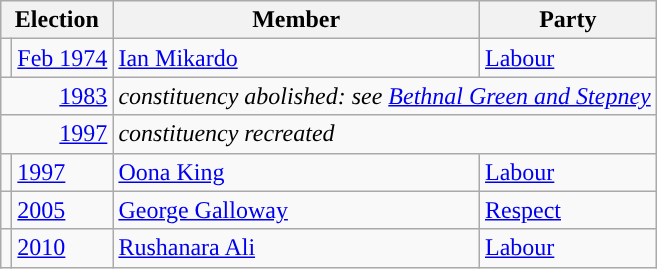<table class="wikitable">
<tr>
<th colspan="2">Election</th>
<th>Member</th>
<th>Party</th>
</tr>
<tr>
<td style="color:inherit;background-color: "></td>
<td><a href='#'>Feb 1974</a></td>
<td><a href='#'>Ian Mikardo</a></td>
<td><a href='#'>Labour</a></td>
</tr>
<tr>
<td colspan="2" align="right"><a href='#'>1983</a></td>
<td colspan="2"><em>constituency abolished: see <a href='#'>Bethnal Green and Stepney</a></em></td>
</tr>
<tr>
<td colspan="2" align="right"><a href='#'>1997</a></td>
<td colspan="2"><em>constituency recreated</em></td>
</tr>
<tr>
<td style="color:inherit;background-color: "></td>
<td><a href='#'>1997</a></td>
<td><a href='#'>Oona King</a></td>
<td><a href='#'>Labour</a></td>
</tr>
<tr>
<td style="color:inherit;background-color: "></td>
<td><a href='#'>2005</a></td>
<td><a href='#'>George Galloway</a></td>
<td><a href='#'>Respect</a></td>
</tr>
<tr>
<td style="color:inherit;background-color: "></td>
<td><a href='#'>2010</a></td>
<td><a href='#'>Rushanara Ali</a></td>
<td><a href='#'>Labour</a></td>
</tr>
</table>
